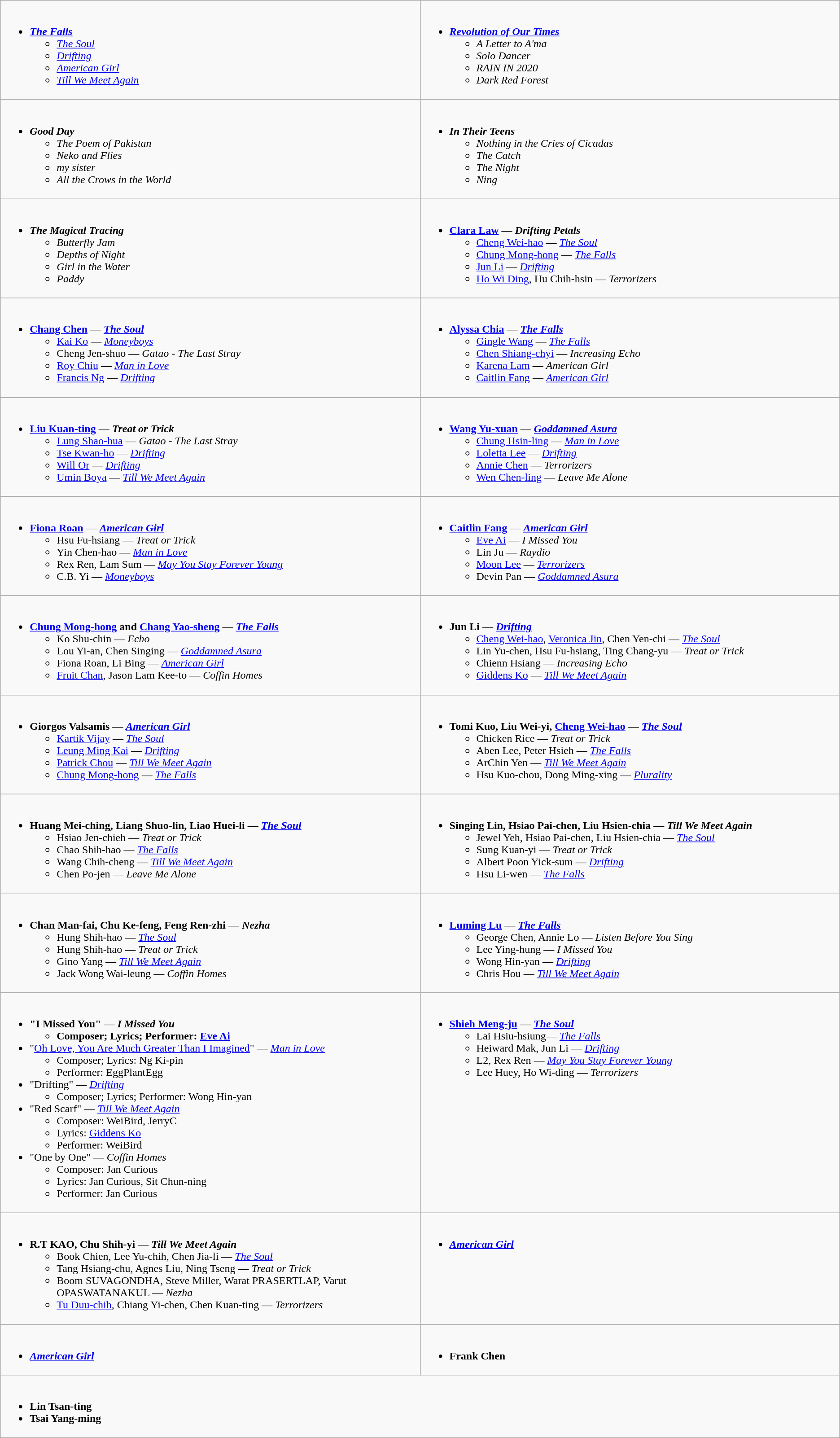<table class=wikitable>
<tr>
<td valign="top" width="50%"><br><ul><li><strong><em><a href='#'>The Falls</a></em></strong><ul><li><em><a href='#'>The Soul</a></em></li><li><em><a href='#'>Drifting</a></em></li><li><em><a href='#'>American Girl</a></em></li><li><em><a href='#'>Till We Meet Again</a></em></li></ul></li></ul></td>
<td valign="top" width="50%"><br><ul><li><strong><em><a href='#'>Revolution of Our Times</a></em></strong><ul><li><em>A Letter to A'ma</em></li><li><em>Solo Dancer</em></li><li><em>RAIN IN 2020</em></li><li><em>Dark Red Forest</em></li></ul></li></ul></td>
</tr>
<tr>
<td valign="top" width="50%"><br><ul><li><strong><em>Good Day</em></strong><ul><li><em>The Poem of Pakistan</em></li><li><em>Neko and Flies</em></li><li><em>my sister</em></li><li><em>All the Crows in the World</em></li></ul></li></ul></td>
<td valign="top" width="50%"><br><ul><li><strong><em>In Their Teens</em></strong><ul><li><em>Nothing in the Cries of Cicadas</em></li><li><em>The Catch</em></li><li><em>The Night</em></li><li><em>Ning</em></li></ul></li></ul></td>
</tr>
<tr>
<td valign="top" width="50%"><br><ul><li><strong><em>The Magical Tracing</em></strong><ul><li><em>Butterfly Jam</em></li><li><em>Depths of Night</em></li><li><em>Girl in the Water</em></li><li><em>Paddy</em></li></ul></li></ul></td>
<td valign="top" width="50%"><br><ul><li><strong><a href='#'>Clara Law</a></strong> — <strong><em>Drifting Petals</em></strong><ul><li><a href='#'>Cheng Wei-hao</a>  — <em><a href='#'>The Soul</a></em></li><li><a href='#'>Chung Mong-hong</a> — <em><a href='#'>The Falls</a></em></li><li><a href='#'>Jun Li</a> — <em><a href='#'>Drifting</a></em></li><li><a href='#'>Ho Wi Ding</a>, Hu Chih-hsin — <em>Terrorizers</em></li></ul></li></ul></td>
</tr>
<tr>
<td valign="top" width="50%"><br><ul><li><strong><a href='#'>Chang Chen</a></strong> — <strong><em><a href='#'>The Soul</a></em></strong><ul><li><a href='#'>Kai Ko</a> — <em><a href='#'>Moneyboys</a></em></li><li>Cheng Jen-shuo — <em>Gatao - The Last Stray</em></li><li><a href='#'>Roy Chiu</a> — <em><a href='#'>Man in Love</a></em></li><li><a href='#'>Francis Ng</a> — <em><a href='#'>Drifting</a></em></li></ul></li></ul></td>
<td valign="top" width="50%"><br><ul><li><strong><a href='#'>Alyssa Chia</a></strong> — <strong><em><a href='#'>The Falls</a></em></strong><ul><li><a href='#'>Gingle Wang</a> — <em><a href='#'>The Falls</a></em></li><li><a href='#'>Chen Shiang-chyi</a> — <em>Increasing Echo</em></li><li><a href='#'>Karena Lam</a> — <em>American Girl</em></li><li><a href='#'>Caitlin Fang</a> — <em><a href='#'>American Girl</a></em></li></ul></li></ul></td>
</tr>
<tr>
<td valign="top" width="50%"><br><ul><li><strong><a href='#'>Liu Kuan-ting</a></strong> — <strong><em>Treat or Trick</em></strong><ul><li><a href='#'>Lung Shao-hua</a> — <em>Gatao - The Last Stray</em></li><li><a href='#'>Tse Kwan-ho</a> — <em><a href='#'>Drifting</a></em></li><li><a href='#'>Will Or</a> — <em><a href='#'>Drifting</a></em></li><li><a href='#'>Umin Boya</a> — <em><a href='#'>Till We Meet Again</a></em></li></ul></li></ul></td>
<td valign="top" width="50%"><br><ul><li><strong><a href='#'>Wang Yu-xuan</a></strong> — <strong><em><a href='#'>Goddamned Asura</a></em></strong><ul><li><a href='#'>Chung Hsin-ling</a> — <em><a href='#'>Man in Love</a></em></li><li><a href='#'>Loletta Lee</a> — <em><a href='#'>Drifting</a></em></li><li><a href='#'>Annie Chen</a> — <em>Terrorizers</em></li><li><a href='#'>Wen Chen-ling</a> — <em>Leave Me Alone</em></li></ul></li></ul></td>
</tr>
<tr>
<td valign="top" width="50%"><br><ul><li><strong><a href='#'>Fiona Roan</a></strong> — <strong><em><a href='#'>American Girl</a></em></strong><ul><li>Hsu Fu-hsiang — <em>Treat or Trick</em></li><li>Yin Chen-hao — <em><a href='#'>Man in Love</a></em></li><li>Rex Ren, Lam Sum — <em><a href='#'>May You Stay Forever Young</a></em></li><li>C.B. Yi — <em><a href='#'>Moneyboys</a></em></li></ul></li></ul></td>
<td valign="top" width="50%"><br><ul><li><strong><a href='#'>Caitlin Fang</a></strong> — <strong><em><a href='#'>American Girl</a></em></strong><ul><li><a href='#'>Eve Ai</a> — <em>I Missed You</em></li><li>Lin Ju — <em>Raydio</em></li><li><a href='#'>Moon Lee</a> — <em><a href='#'>Terrorizers</a></em></li><li>Devin Pan — <em><a href='#'>Goddamned Asura</a></em></li></ul></li></ul></td>
</tr>
<tr>
<td valign="top" width="50%"><br><ul><li><strong><a href='#'>Chung Mong-hong</a> and <a href='#'>Chang Yao-sheng</a></strong> — <strong><em><a href='#'>The Falls</a></em></strong><ul><li>Ko Shu-chin — <em>Echo</em></li><li>Lou Yi-an, Chen Singing — <em><a href='#'>Goddamned Asura</a></em></li><li>Fiona Roan, Li Bing — <em><a href='#'>American Girl</a></em></li><li><a href='#'>Fruit Chan</a>, Jason Lam Kee-to — <em>Coffin Homes</em></li></ul></li></ul></td>
<td valign="top" width="50%"><br><ul><li><strong>Jun Li</strong> — <strong><em><a href='#'>Drifting</a></em></strong><ul><li><a href='#'>Cheng Wei-hao</a>, <a href='#'>Veronica Jin</a>, Chen Yen-chi — <em><a href='#'>The Soul</a></em></li><li>Lin Yu-chen, Hsu Fu-hsiang, Ting Chang-yu — <em>Treat or Trick</em></li><li>Chienn Hsiang — <em>Increasing Echo</em></li><li><a href='#'>Giddens Ko</a> — <em><a href='#'>Till We Meet Again</a></em></li></ul></li></ul></td>
</tr>
<tr>
<td valign="top" width="50%"><br><ul><li><strong>Giorgos Valsamis</strong> — <strong><em><a href='#'>American Girl</a></em></strong><ul><li><a href='#'>Kartik Vijay</a>  — <em><a href='#'>The Soul</a></em></li><li><a href='#'>Leung Ming Kai</a> — <em><a href='#'>Drifting</a></em></li><li><a href='#'>Patrick Chou</a> — <em><a href='#'>Till We Meet Again</a></em></li><li><a href='#'>Chung Mong-hong</a>  — <em><a href='#'>The Falls</a></em></li></ul></li></ul></td>
<td valign="top" width="50%"><br><ul><li><strong>Tomi Kuo, Liu Wei-yi, <a href='#'>Cheng Wei-hao</a></strong> — <strong><em><a href='#'>The Soul</a></em></strong><ul><li>Chicken Rice  — <em>Treat or Trick</em></li><li>Aben Lee, Peter Hsieh — <em><a href='#'>The Falls</a></em></li><li>ArChin Yen — <em><a href='#'>Till We Meet Again</a></em></li><li>Hsu Kuo-chou, Dong Ming-xing — <em><a href='#'>Plurality</a></em></li></ul></li></ul></td>
</tr>
<tr>
<td valign="top" width="50%"><br><ul><li><strong>Huang Mei-ching, Liang Shuo-lin, Liao Huei-li</strong> — <strong><em><a href='#'>The Soul</a></em></strong><ul><li>Hsiao Jen-chieh — <em>Treat or Trick</em></li><li>Chao Shih-hao — <em><a href='#'>The Falls</a></em></li><li>Wang Chih-cheng — <em><a href='#'>Till We Meet Again</a></em></li><li>Chen Po-jen — <em>Leave Me Alone</em></li></ul></li></ul></td>
<td valign="top" width="50%"><br><ul><li><strong>Singing Lin, Hsiao Pai-chen, Liu Hsien-chia</strong> — <strong><em>Till We Meet Again</em></strong><ul><li>Jewel Yeh, Hsiao Pai-chen, Liu Hsien-chia — <em><a href='#'>The Soul</a></em></li><li>Sung Kuan-yi — <em>Treat or Trick</em></li><li>Albert Poon Yick-sum — <em><a href='#'>Drifting</a></em></li><li>Hsu Li-wen — <em><a href='#'>The Falls</a></em></li></ul></li></ul></td>
</tr>
<tr>
<td valign="top" width="50%"><br><ul><li><strong>Chan Man-fai, Chu Ke-feng, Feng Ren-zhi</strong> — <strong><em>Nezha</em></strong><ul><li>Hung Shih-hao — <em><a href='#'>The Soul</a></em></li><li>Hung Shih-hao — <em>Treat or Trick</em></li><li>Gino Yang — <em><a href='#'>Till We Meet Again</a></em></li><li>Jack Wong Wai-leung — <em>Coffin Homes</em></li></ul></li></ul></td>
<td valign="top" width="50%"><br><ul><li><strong><a href='#'>Luming Lu</a></strong> — <strong><em><a href='#'>The Falls</a></em></strong><ul><li>George Chen, Annie Lo — <em>Listen Before You Sing</em></li><li>Lee Ying-hung — <em>I Missed You</em></li><li>Wong Hin-yan — <em><a href='#'>Drifting</a></em></li><li>Chris Hou — <em><a href='#'>Till We Meet Again</a></em></li></ul></li></ul></td>
</tr>
<tr>
<td valign="top" width="50%"><br><ul><li><strong>"I Missed You"</strong> — <strong><em>I Missed You</em></strong><ul><li><strong>Composer; Lyrics; Performer: <a href='#'>Eve Ai</a></strong></li></ul></li><li>"<a href='#'>Oh Love, You Are Much Greater Than I Imagined</a>" — <em><a href='#'>Man in Love</a></em><ul><li>Composer; Lyrics: Ng Ki-pin</li><li>Performer: EggPlantEgg</li></ul></li><li>"Drifting" — <em><a href='#'>Drifting</a></em><ul><li>Composer; Lyrics; Performer: Wong Hin-yan</li></ul></li><li>"Red Scarf" — <em><a href='#'>Till We Meet Again</a></em><ul><li>Composer: WeiBird, JerryC</li><li>Lyrics: <a href='#'>Giddens Ko</a></li><li>Performer: WeiBird</li></ul></li><li>"One by One" — <em>Coffin Homes</em><ul><li>Composer: Jan Curious</li><li>Lyrics: Jan Curious, Sit Chun-ning</li><li>Performer: Jan Curious</li></ul></li></ul></td>
<td valign="top" width="50%"><br><ul><li><strong><a href='#'>Shieh Meng-ju</a></strong> — <strong><em><a href='#'>The Soul</a></em></strong><ul><li>Lai Hsiu-hsiung— <em><a href='#'>The Falls</a></em></li><li>Heiward Mak, Jun Li — <em><a href='#'>Drifting</a></em></li><li>L2, Rex Ren — <em><a href='#'>May You Stay Forever Young</a></em></li><li>Lee Huey, Ho Wi-ding — <em>Terrorizers</em></li></ul></li></ul></td>
</tr>
<tr>
<td valign="top" width="50%"><br><ul><li><strong>R.T KAO, Chu Shih-yi</strong> — <strong><em>Till We Meet Again</em></strong><ul><li>Book Chien, Lee Yu-chih, Chen Jia-li — <em><a href='#'>The Soul</a></em></li><li>Tang Hsiang-chu, Agnes Liu, Ning Tseng — <em>Treat or Trick</em></li><li>Boom SUVAGONDHA, Steve Miller, Warat PRASERTLAP, Varut OPASWATANAKUL — <em>Nezha</em></li><li><a href='#'>Tu Duu-chih</a>, Chiang Yi-chen, Chen Kuan-ting — <em>Terrorizers</em></li></ul></li></ul></td>
<td valign="top" width="50%"><br><ul><li><strong><em><a href='#'>American Girl</a></em></strong></li></ul></td>
</tr>
<tr>
<td valign="top" width="50%"><br><ul><li><strong><em><a href='#'>American Girl</a></em></strong></li></ul></td>
<td valign="top" width="50%"><br><ul><li><strong>Frank Chen</strong></li></ul></td>
</tr>
<tr>
<td ! colspan=2 valign="top" width="50%"><br><ul><li><strong>Lin Tsan-ting</strong></li><li><strong>Tsai Yang-ming</strong></li></ul></td>
</tr>
</table>
